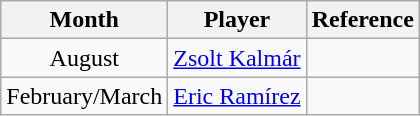<table class="wikitable">
<tr>
<th>Month</th>
<th>Player</th>
<th>Reference</th>
</tr>
<tr>
<td align="center">August</td>
<td> <a href='#'>Zsolt Kalmár</a></td>
<td></td>
</tr>
<tr>
<td align="center">February/March</td>
<td> <a href='#'>Eric Ramírez</a></td>
<td></td>
</tr>
</table>
